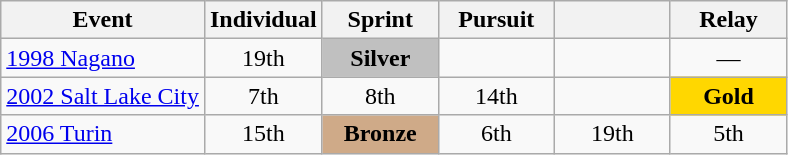<table class="wikitable" style="text-align: center;">
<tr ">
<th>Event</th>
<th style="width:70px;">Individual</th>
<th style="width:70px;">Sprint</th>
<th style="width:70px;">Pursuit</th>
<th style="width:70px;"></th>
<th style="width:70px;">Relay</th>
</tr>
<tr>
<td align=left> <a href='#'>1998 Nagano</a></td>
<td>19th</td>
<td style="background:silver;"><strong>Silver</strong></td>
<td></td>
<td></td>
<td>—</td>
</tr>
<tr>
<td align=left> <a href='#'>2002 Salt Lake City</a></td>
<td>7th</td>
<td>8th</td>
<td>14th</td>
<td></td>
<td style="background:gold;"><strong>Gold</strong></td>
</tr>
<tr>
<td align=left> <a href='#'>2006 Turin</a></td>
<td>15th</td>
<td style="background:#cfaa88;"><strong>Bronze</strong></td>
<td>6th</td>
<td>19th</td>
<td>5th</td>
</tr>
</table>
